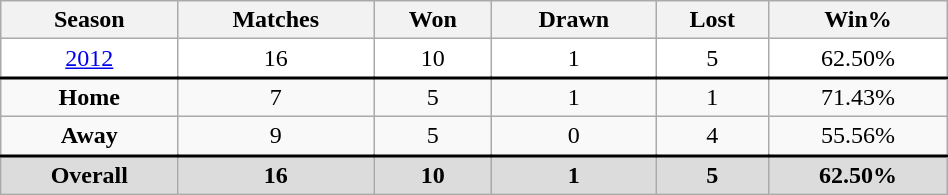<table class="wikitable" style="width:50%;text-align:center">
<tr>
<th width=10>Season</th>
<th width=10>Matches</th>
<th width=10>Won</th>
<th width=10>Drawn</th>
<th width=10>Lost</th>
<th width=10>Win%</th>
</tr>
<tr style="background:white;">
<td><a href='#'>2012</a></td>
<td>16</td>
<td>10</td>
<td>1</td>
<td>5</td>
<td>62.50%</td>
</tr>
<tr style="border-top:2px solid black;">
<td><strong>Home</strong></td>
<td>7</td>
<td>5</td>
<td>1</td>
<td>1</td>
<td>71.43%</td>
</tr>
<tr>
<td><strong>Away</strong></td>
<td>9</td>
<td>5</td>
<td>0</td>
<td>4</td>
<td>55.56%</td>
</tr>
<tr style="border-top:2px solid black;background:gainsboro;">
<td><strong>Overall</strong></td>
<td><strong>16</strong></td>
<td><strong>10</strong></td>
<td><strong>1</strong></td>
<td><strong>5</strong></td>
<td><strong>62.50%</strong></td>
</tr>
</table>
